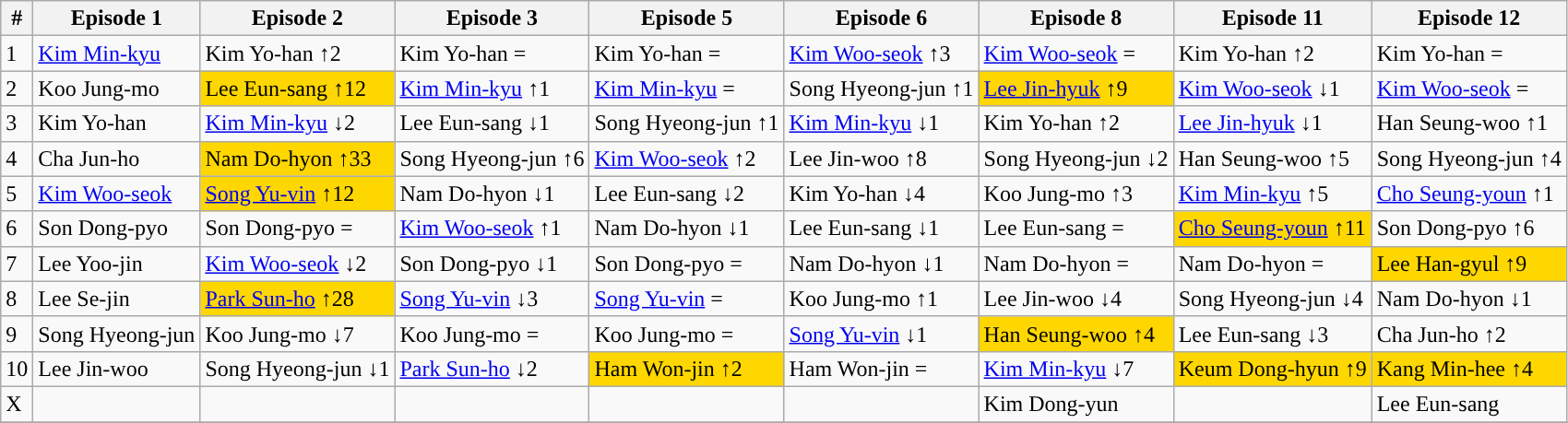<table class="wikitable">
<tr>
<th>#</th>
<th>Episode 1</th>
<th>Episode 2</th>
<th>Episode 3</th>
<th>Episode 5</th>
<th>Episode 6</th>
<th>Episode 8</th>
<th>Episode 11</th>
<th>Episode 12</th>
</tr>
<tr>
<td>1</td>
<td><a href='#'>Kim Min-kyu</a></td>
<td>Kim Yo-han ↑2</td>
<td>Kim Yo-han =</td>
<td>Kim Yo-han =</td>
<td><a href='#'>Kim Woo-seok</a> ↑3</td>
<td><a href='#'>Kim Woo-seok</a> =</td>
<td>Kim Yo-han ↑2</td>
<td>Kim Yo-han =</td>
</tr>
<tr>
<td>2</td>
<td>Koo Jung-mo</td>
<td style="background:gold">Lee Eun-sang ↑12</td>
<td><a href='#'>Kim Min-kyu</a> ↑1</td>
<td><a href='#'>Kim Min-kyu</a> =</td>
<td>Song Hyeong-jun ↑1</td>
<td style="background:gold"><a href='#'>Lee Jin-hyuk</a> ↑9</td>
<td><a href='#'>Kim Woo-seok</a> ↓1</td>
<td><a href='#'>Kim Woo-seok</a> =</td>
</tr>
<tr>
<td>3</td>
<td>Kim Yo-han</td>
<td><a href='#'>Kim Min-kyu</a> ↓2</td>
<td>Lee Eun-sang ↓1</td>
<td>Song Hyeong-jun ↑1</td>
<td><a href='#'>Kim Min-kyu</a> ↓1</td>
<td>Kim Yo-han ↑2</td>
<td><a href='#'>Lee Jin-hyuk</a> ↓1</td>
<td>Han Seung-woo ↑1</td>
</tr>
<tr>
<td>4</td>
<td>Cha Jun-ho</td>
<td style="background:gold">Nam Do-hyon ↑33</td>
<td>Song Hyeong-jun ↑6</td>
<td><a href='#'>Kim Woo-seok</a> ↑2</td>
<td>Lee Jin-woo ↑8</td>
<td>Song Hyeong-jun ↓2</td>
<td>Han Seung-woo ↑5</td>
<td>Song Hyeong-jun ↑4</td>
</tr>
<tr>
<td>5</td>
<td><a href='#'>Kim Woo-seok</a></td>
<td style="background:gold"><a href='#'>Song Yu-vin</a> ↑12</td>
<td>Nam Do-hyon ↓1</td>
<td>Lee Eun-sang ↓2</td>
<td>Kim Yo-han ↓4</td>
<td>Koo Jung-mo ↑3</td>
<td><a href='#'>Kim Min-kyu</a> ↑5</td>
<td><a href='#'>Cho Seung-youn</a> ↑1</td>
</tr>
<tr>
<td>6</td>
<td>Son Dong-pyo</td>
<td>Son Dong-pyo =</td>
<td><a href='#'>Kim Woo-seok</a> ↑1</td>
<td>Nam Do-hyon ↓1</td>
<td>Lee Eun-sang ↓1</td>
<td>Lee Eun-sang =</td>
<td style="background:gold"><a href='#'>Cho Seung-youn</a> ↑11</td>
<td>Son Dong-pyo ↑6</td>
</tr>
<tr>
<td>7</td>
<td>Lee Yoo-jin</td>
<td><a href='#'>Kim Woo-seok</a> ↓2</td>
<td>Son Dong-pyo ↓1</td>
<td>Son Dong-pyo =</td>
<td>Nam Do-hyon ↓1</td>
<td>Nam Do-hyon =</td>
<td>Nam Do-hyon =</td>
<td style="background:gold">Lee Han-gyul ↑9</td>
</tr>
<tr>
<td>8</td>
<td>Lee Se-jin</td>
<td style="background:gold"><a href='#'>Park Sun-ho</a> ↑28</td>
<td><a href='#'>Song Yu-vin</a> ↓3</td>
<td><a href='#'>Song Yu-vin</a> =</td>
<td>Koo Jung-mo ↑1</td>
<td>Lee Jin-woo ↓4</td>
<td>Song Hyeong-jun ↓4</td>
<td>Nam Do-hyon ↓1</td>
</tr>
<tr>
<td>9</td>
<td>Song Hyeong-jun</td>
<td>Koo Jung-mo ↓7</td>
<td>Koo Jung-mo =</td>
<td>Koo Jung-mo =</td>
<td><a href='#'>Song Yu-vin</a> ↓1</td>
<td style="background:gold">Han Seung-woo ↑4</td>
<td>Lee Eun-sang ↓3</td>
<td>Cha Jun-ho ↑2</td>
</tr>
<tr>
<td>10</td>
<td>Lee Jin-woo</td>
<td>Song Hyeong-jun ↓1</td>
<td><a href='#'>Park Sun-ho</a> ↓2</td>
<td style="background:gold">Ham Won-jin ↑2</td>
<td>Ham Won-jin =</td>
<td><a href='#'>Kim Min-kyu</a> ↓7</td>
<td style="background:gold">Keum Dong-hyun ↑9</td>
<td style="background:gold">Kang Min-hee ↑4</td>
</tr>
<tr>
<td>X</td>
<td></td>
<td></td>
<td></td>
<td></td>
<td></td>
<td>Kim Dong-yun</td>
<td></td>
<td>Lee Eun-sang</td>
</tr>
<tr>
</tr>
</table>
